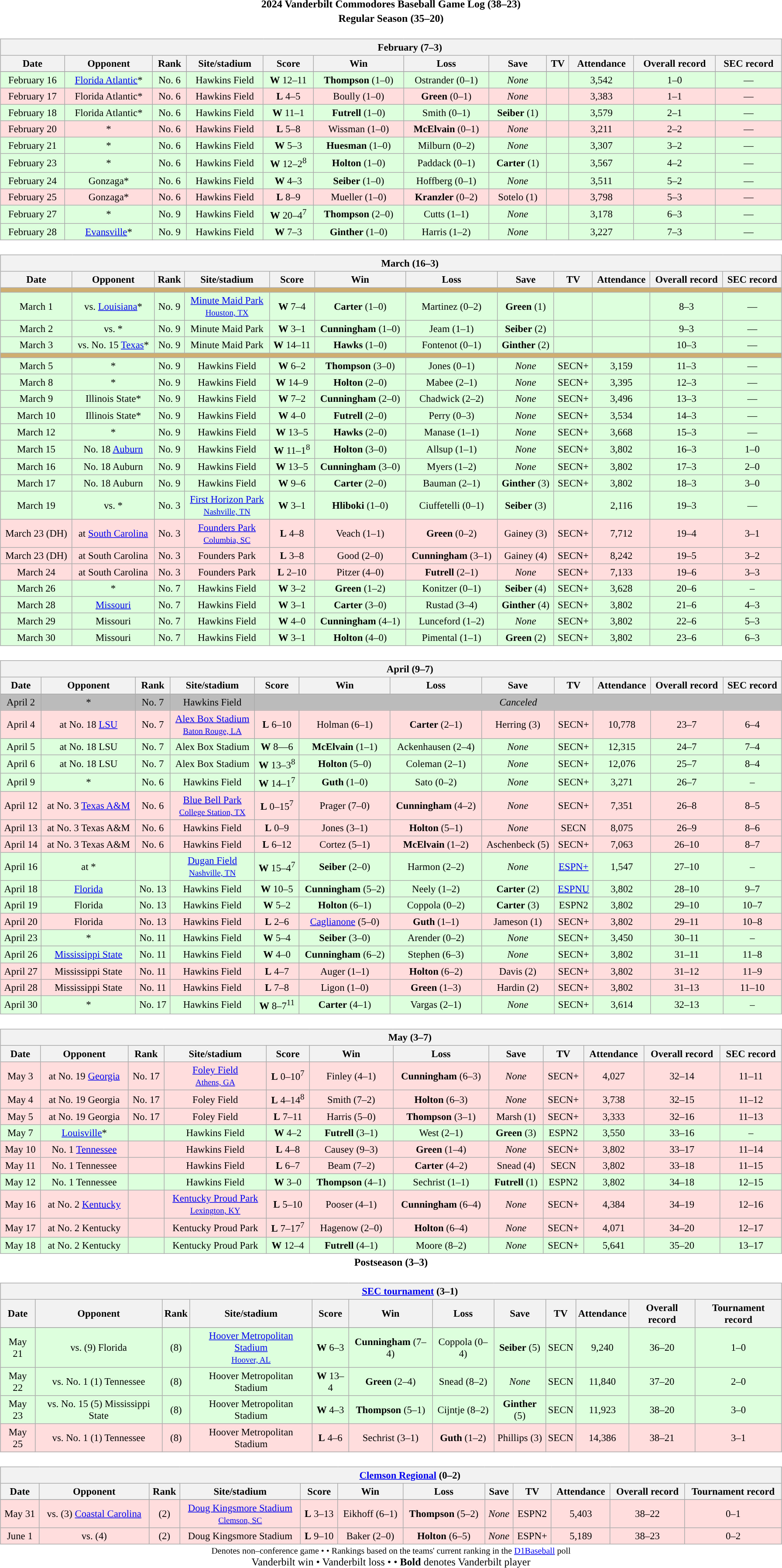<table class="toccolours" width=95% style="clear:both; margin:1.5em auto; text-align:center;">
<tr>
<th colspan=2>2024 Vanderbilt Commodores Baseball Game Log (38–23)</th>
</tr>
<tr>
<th colspan=2>Regular Season (35–20)</th>
</tr>
<tr valign="top">
<td><br><table class="wikitable collapsible collapsed" style="margin:auto; width:100%; text-align:center; font-size:95%">
<tr>
<th colspan=12 style="padding-left:4em;">February (7–3)</th>
</tr>
<tr>
<th>Date</th>
<th>Opponent</th>
<th>Rank</th>
<th>Site/stadium</th>
<th>Score</th>
<th>Win</th>
<th>Loss</th>
<th>Save</th>
<th>TV</th>
<th>Attendance</th>
<th>Overall record</th>
<th>SEC record</th>
</tr>
<tr>
</tr>
<tr align="center" bgcolor="#ddffdd">
<td>February 16</td>
<td><a href='#'>Florida Atlantic</a>*</td>
<td>No. 6</td>
<td>Hawkins Field</td>
<td><strong>W</strong> 12–11</td>
<td><strong>Thompson</strong> (1–0)</td>
<td>Ostrander (0–1)</td>
<td><em>None</em></td>
<td></td>
<td>3,542</td>
<td>1–0</td>
<td>—</td>
</tr>
<tr align="center"bgcolor="#ffdddd">
<td>February 17</td>
<td>Florida Atlantic*</td>
<td>No. 6</td>
<td>Hawkins Field</td>
<td><strong>L</strong> 4–5</td>
<td>Boully (1–0)</td>
<td><strong>Green</strong> (0–1)</td>
<td><em>None</em></td>
<td></td>
<td>3,383</td>
<td>1–1</td>
<td>—</td>
</tr>
<tr align="center" bgcolor="#ddffdd">
<td>February 18</td>
<td>Florida Atlantic*</td>
<td>No. 6</td>
<td>Hawkins Field</td>
<td><strong>W</strong> 11–1</td>
<td><strong>Futrell</strong> (1–0)</td>
<td>Smith (0–1)</td>
<td><strong>Seiber</strong> (1)</td>
<td></td>
<td>3,579</td>
<td>2–1</td>
<td>—</td>
</tr>
<tr align="center" bgcolor="#ffdddd">
<td>February 20</td>
<td>*</td>
<td>No. 6</td>
<td>Hawkins Field</td>
<td><strong>L</strong> 5–8</td>
<td>Wissman (1–0)</td>
<td><strong>McElvain</strong> (0–1)</td>
<td><em>None</em></td>
<td></td>
<td>3,211</td>
<td>2–2</td>
<td>—</td>
</tr>
<tr align="center" bgcolor="#ddffdd">
<td>February 21</td>
<td>*</td>
<td>No. 6</td>
<td>Hawkins Field</td>
<td><strong>W</strong> 5–3</td>
<td><strong>Huesman</strong> (1–0)</td>
<td>Milburn (0–2)</td>
<td><em>None</em></td>
<td></td>
<td>3,307</td>
<td>3–2</td>
<td>—</td>
</tr>
<tr align="center" bgcolor="#ddffdd">
<td>February 23</td>
<td>*</td>
<td>No. 6</td>
<td>Hawkins Field</td>
<td><strong>W</strong> 12–2<sup>8</sup></td>
<td><strong>Holton</strong> (1–0)</td>
<td>Paddack (0–1)</td>
<td><strong>Carter</strong> (1)</td>
<td></td>
<td>3,567</td>
<td>4–2</td>
<td>—</td>
</tr>
<tr align="center" bgcolor="#ddffdd">
<td>February 24</td>
<td>Gonzaga*</td>
<td>No. 6</td>
<td>Hawkins Field</td>
<td><strong>W</strong> 4–3</td>
<td><strong>Seiber</strong> (1–0)</td>
<td>Hoffberg (0–1)</td>
<td><em>None</em></td>
<td></td>
<td>3,511</td>
<td>5–2</td>
<td>—</td>
</tr>
<tr align="center" bgcolor="#ffdddd">
<td>February 25</td>
<td>Gonzaga*</td>
<td>No. 6</td>
<td>Hawkins Field</td>
<td><strong>L</strong> 8–9</td>
<td>Mueller (1–0)</td>
<td><strong>Kranzler</strong> (0–2)</td>
<td>Sotelo (1)</td>
<td></td>
<td>3,798</td>
<td>5–3</td>
<td>—</td>
</tr>
<tr align="center" bgcolor="#ddffdd">
<td>February 27</td>
<td>*</td>
<td>No. 9</td>
<td>Hawkins Field</td>
<td><strong>W</strong> 20–4<sup>7</sup></td>
<td><strong>Thompson</strong> (2–0)</td>
<td>Cutts (1–1)</td>
<td><em>None</em></td>
<td></td>
<td>3,178</td>
<td>6–3</td>
<td>—</td>
</tr>
<tr align="center" bgcolor="#ddffdd">
<td>February 28</td>
<td><a href='#'>Evansville</a>*</td>
<td>No. 9</td>
<td>Hawkins Field</td>
<td><strong>W</strong> 7–3</td>
<td><strong>Ginther</strong> (1–0)</td>
<td>Harris (1–2)</td>
<td><em>None</em></td>
<td></td>
<td>3,227</td>
<td>7–3</td>
<td>—</td>
</tr>
</table>
</td>
</tr>
<tr>
<td><br><table class="wikitable collapsible collapsed" style="margin:auto; width:100%; text-align:center; font-size:95%">
<tr>
<th colspan=12 style="padding-left:4em;">March (16–3)</th>
</tr>
<tr>
<th>Date</th>
<th>Opponent</th>
<th>Rank</th>
<th>Site/stadium</th>
<th>Score</th>
<th>Win</th>
<th>Loss</th>
<th>Save</th>
<th>TV</th>
<th>Attendance</th>
<th>Overall record</th>
<th>SEC record</th>
</tr>
<tr>
<th colspan=12 style="padding-left:4em;background:#CFAE70; color:white"></th>
</tr>
<tr align="center" bgcolor="#ddffdd">
<td>March 1</td>
<td>vs. <a href='#'>Louisiana</a>*</td>
<td>No. 9</td>
<td><a href='#'>Minute Maid Park</a><br><small><a href='#'>Houston, TX</a></small></td>
<td><strong>W</strong> 7–4</td>
<td><strong>Carter</strong> (1–0)</td>
<td>Martinez (0–2)</td>
<td><strong>Green</strong> (1)</td>
<td></td>
<td></td>
<td>8–3</td>
<td>—</td>
</tr>
<tr align="center" bgcolor="#ddffdd">
<td>March 2</td>
<td>vs. *</td>
<td>No. 9</td>
<td>Minute Maid Park</td>
<td><strong>W</strong> 3–1</td>
<td><strong>Cunningham</strong> (1–0)</td>
<td>Jeam (1–1)</td>
<td><strong>Seiber</strong> (2)</td>
<td></td>
<td></td>
<td>9–3</td>
<td>—</td>
</tr>
<tr align="center" bgcolor="#ddffdd">
<td>March 3</td>
<td>vs. No. 15 <a href='#'>Texas</a>*</td>
<td>No. 9</td>
<td>Minute Maid Park</td>
<td><strong>W</strong> 14–11</td>
<td><strong>Hawks</strong> (1–0)</td>
<td>Fontenot (0–1)</td>
<td><strong>Ginther</strong> (2)</td>
<td></td>
<td></td>
<td>10–3</td>
<td>—</td>
</tr>
<tr>
<th colspan=12 style="padding-left:4em;background:#CFAE70; color:white"></th>
</tr>
<tr align="center" bgcolor="#ddffdd">
<td>March 5</td>
<td>*</td>
<td>No. 9</td>
<td>Hawkins Field</td>
<td><strong>W</strong> 6–2</td>
<td><strong>Thompson</strong> (3–0)</td>
<td>Jones (0–1)</td>
<td><em>None</em></td>
<td>SECN+</td>
<td>3,159</td>
<td>11–3</td>
<td>—</td>
</tr>
<tr align="center" bgcolor="#ddffdd">
<td>March 8</td>
<td>*</td>
<td>No. 9</td>
<td>Hawkins Field</td>
<td><strong>W</strong> 14–9</td>
<td><strong>Holton</strong> (2–0)</td>
<td>Mabee (2–1)</td>
<td><em>None</em></td>
<td>SECN+</td>
<td>3,395</td>
<td>12–3</td>
<td>—</td>
</tr>
<tr align="center" bgcolor="#ddffdd">
<td>March 9</td>
<td>Illinois State*</td>
<td>No. 9</td>
<td>Hawkins Field</td>
<td><strong>W</strong> 7–2</td>
<td><strong>Cunningham</strong> (2–0)</td>
<td>Chadwick (2–2)</td>
<td><em>None</em></td>
<td>SECN+</td>
<td>3,496</td>
<td>13–3</td>
<td>—</td>
</tr>
<tr align="center" bgcolor="#ddffdd">
<td>March 10</td>
<td>Illinois State*</td>
<td>No. 9</td>
<td>Hawkins Field</td>
<td><strong>W</strong> 4–0</td>
<td><strong>Futrell</strong> (2–0)</td>
<td>Perry (0–3)</td>
<td><em>None</em></td>
<td>SECN+</td>
<td>3,534</td>
<td>14–3</td>
<td>—</td>
</tr>
<tr align="center" bgcolor="#ddffdd">
<td>March 12</td>
<td>*</td>
<td>No. 9</td>
<td>Hawkins Field</td>
<td><strong>W</strong> 13–5</td>
<td><strong>Hawks</strong> (2–0)</td>
<td>Manase (1–1)</td>
<td><em>None</em></td>
<td>SECN+</td>
<td>3,668</td>
<td>15–3</td>
<td>—</td>
</tr>
<tr align="center" bgcolor="#ddffdd">
<td>March 15</td>
<td>No. 18 <a href='#'>Auburn</a></td>
<td>No. 9</td>
<td>Hawkins Field</td>
<td><strong>W</strong> 11–1<sup>8</sup></td>
<td><strong>Holton</strong> (3–0)</td>
<td>Allsup (1–1)</td>
<td><em>None</em></td>
<td>SECN+</td>
<td>3,802</td>
<td>16–3</td>
<td>1–0</td>
</tr>
<tr align="center" bgcolor="#ddffdd">
<td>March 16</td>
<td>No. 18 Auburn</td>
<td>No. 9</td>
<td>Hawkins Field</td>
<td><strong>W</strong> 13–5</td>
<td><strong>Cunningham</strong> (3–0)</td>
<td>Myers (1–2)</td>
<td><em>None</em></td>
<td>SECN+</td>
<td>3,802</td>
<td>17–3</td>
<td>2–0</td>
</tr>
<tr align="center" bgcolor="#ddffdd">
<td>March 17</td>
<td>No. 18 Auburn</td>
<td>No. 9</td>
<td>Hawkins Field</td>
<td><strong>W</strong> 9–6</td>
<td><strong>Carter</strong> (2–0)</td>
<td>Bauman (2–1)</td>
<td><strong>Ginther</strong> (3)</td>
<td>SECN+</td>
<td>3,802</td>
<td>18–3</td>
<td>3–0</td>
</tr>
<tr align="center" bgcolor="#ddffdd">
<td>March 19</td>
<td>vs. *</td>
<td>No. 3</td>
<td><a href='#'>First Horizon Park</a><br><small><a href='#'>Nashville, TN</a></small></td>
<td><strong>W</strong> 3–1</td>
<td><strong>Hliboki</strong> (1–0)</td>
<td>Ciuffetelli (0–1)</td>
<td><strong>Seiber</strong> (3)</td>
<td></td>
<td>2,116</td>
<td>19–3</td>
<td>—</td>
</tr>
<tr align="center" bgcolor="#ffdddd">
<td>March 23 (DH)</td>
<td>at <a href='#'>South Carolina</a></td>
<td>No. 3</td>
<td><a href='#'>Founders Park</a><br><small><a href='#'>Columbia, SC</a></small></td>
<td><strong>L</strong> 4–8</td>
<td>Veach (1–1)</td>
<td><strong>Green</strong> (0–2)</td>
<td>Gainey (3)</td>
<td>SECN+</td>
<td>7,712</td>
<td>19–4</td>
<td>3–1</td>
</tr>
<tr align="center" bgcolor="#ffdddd">
<td>March 23 (DH)</td>
<td>at South Carolina</td>
<td>No. 3</td>
<td>Founders Park</td>
<td><strong>L</strong> 3–8</td>
<td>Good (2–0)</td>
<td><strong>Cunningham</strong> (3–1)</td>
<td>Gainey (4)</td>
<td>SECN+</td>
<td>8,242</td>
<td>19–5</td>
<td>3–2</td>
</tr>
<tr align="center" bgcolor="#ffdddd">
<td>March 24</td>
<td>at South Carolina</td>
<td>No. 3</td>
<td>Founders Park</td>
<td><strong>L</strong> 2–10</td>
<td>Pitzer (4–0)</td>
<td><strong>Futrell</strong> (2–1)</td>
<td><em>None</em></td>
<td>SECN+</td>
<td>7,133</td>
<td>19–6</td>
<td>3–3</td>
</tr>
<tr align="center" bgcolor="#ddffdd">
<td>March 26</td>
<td>*</td>
<td>No. 7</td>
<td>Hawkins Field</td>
<td><strong>W</strong> 3–2</td>
<td><strong>Green</strong> (1–2)</td>
<td>Konitzer (0–1)</td>
<td><strong>Seiber</strong> (4)</td>
<td>SECN+</td>
<td>3,628</td>
<td>20–6</td>
<td>–</td>
</tr>
<tr align="center" bgcolor="#ddffdd">
<td>March 28</td>
<td><a href='#'>Missouri</a></td>
<td>No. 7</td>
<td>Hawkins Field</td>
<td><strong>W</strong> 3–1</td>
<td><strong>Carter</strong> (3–0)</td>
<td>Rustad (3–4)</td>
<td><strong>Ginther</strong> (4)</td>
<td>SECN+</td>
<td>3,802</td>
<td>21–6</td>
<td>4–3</td>
</tr>
<tr align="center" bgcolor="#ddffdd">
<td>March 29</td>
<td>Missouri</td>
<td>No. 7</td>
<td>Hawkins Field</td>
<td><strong>W</strong> 4–0</td>
<td><strong>Cunningham</strong> (4–1)</td>
<td>Lunceford (1–2)</td>
<td><em>None</em></td>
<td>SECN+</td>
<td>3,802</td>
<td>22–6</td>
<td>5–3</td>
</tr>
<tr align="center" bgcolor="#ddffdd">
<td>March 30</td>
<td>Missouri</td>
<td>No. 7</td>
<td>Hawkins Field</td>
<td><strong>W</strong> 3–1</td>
<td><strong>Holton</strong> (4–0)</td>
<td>Pimental (1–1)</td>
<td><strong>Green</strong> (2)</td>
<td>SECN+</td>
<td>3,802</td>
<td>23–6</td>
<td>6–3</td>
</tr>
</table>
</td>
</tr>
<tr>
<td><br><table class="wikitable collapsible collapsed" style="margin:auto; width:100%; text-align:center; font-size:95%">
<tr>
<th colspan=12 style="padding-left:4em;">April (9–7)</th>
</tr>
<tr>
<th>Date</th>
<th>Opponent</th>
<th>Rank</th>
<th>Site/stadium</th>
<th>Score</th>
<th>Win</th>
<th>Loss</th>
<th>Save</th>
<th>TV</th>
<th>Attendance</th>
<th>Overall record</th>
<th>SEC record</th>
</tr>
<tr align="center" bgcolor="#bbbbbb">
<td>April 2</td>
<td>*</td>
<td>No. 7</td>
<td>Hawkins Field</td>
<td colspan=8><em>Canceled</em></td>
</tr>
<tr align="center" bgcolor="#ffdddd">
<td>April 4</td>
<td>at No. 18 <a href='#'>LSU</a></td>
<td>No. 7</td>
<td><a href='#'>Alex Box Stadium</a><br><small><a href='#'>Baton Rouge, LA</a></small></td>
<td><strong>L</strong> 6–10</td>
<td>Holman (6–1)</td>
<td><strong>Carter</strong> (2–1)</td>
<td>Herring (3)</td>
<td>SECN+</td>
<td>10,778</td>
<td>23–7</td>
<td>6–4</td>
</tr>
<tr align="center" bgcolor="#ddffdd">
<td>April 5</td>
<td>at No. 18 LSU</td>
<td>No. 7</td>
<td>Alex Box Stadium</td>
<td><strong>W</strong> 8—6</td>
<td><strong>McElvain</strong> (1–1)</td>
<td>Ackenhausen (2–4)</td>
<td><em>None</em></td>
<td>SECN+</td>
<td>12,315</td>
<td>24–7</td>
<td>7–4</td>
</tr>
<tr align="center" bgcolor="#ddffdd">
<td>April 6</td>
<td>at No. 18 LSU</td>
<td>No. 7</td>
<td>Alex Box Stadium</td>
<td><strong>W</strong> 13–3<sup>8</sup></td>
<td><strong>Holton</strong> (5–0)</td>
<td>Coleman (2–1)</td>
<td><em>None</em></td>
<td>SECN+</td>
<td>12,076</td>
<td>25–7</td>
<td>8–4</td>
</tr>
<tr align="center" bgcolor="#ddffdd">
<td>April 9</td>
<td>*</td>
<td>No. 6</td>
<td>Hawkins Field</td>
<td><strong>W</strong> 14–1<sup>7</sup></td>
<td><strong>Guth</strong> (1–0)</td>
<td>Sato (0–2)</td>
<td><em>None</em></td>
<td>SECN+</td>
<td>3,271</td>
<td>26–7</td>
<td>–</td>
</tr>
<tr align="center" bgcolor="#ffdddd">
<td>April 12</td>
<td>at No. 3 <a href='#'>Texas A&M</a></td>
<td>No. 6</td>
<td><a href='#'>Blue Bell Park</a><br><small><a href='#'>College Station, TX</a></small></td>
<td><strong>L</strong> 0–15<sup>7</sup></td>
<td>Prager (7–0)</td>
<td><strong>Cunningham</strong> (4–2)</td>
<td><em>None</em></td>
<td>SECN+</td>
<td>7,351</td>
<td>26–8</td>
<td>8–5</td>
</tr>
<tr align="center" bgcolor="#ffdddd">
<td>April 13</td>
<td>at No. 3 Texas A&M</td>
<td>No. 6</td>
<td>Hawkins Field</td>
<td><strong>L</strong> 0–9</td>
<td>Jones (3–1)</td>
<td><strong>Holton</strong> (5–1)</td>
<td><em>None</em></td>
<td>SECN</td>
<td>8,075</td>
<td>26–9</td>
<td>8–6</td>
</tr>
<tr align="center" bgcolor="#ffdddd">
<td>April 14</td>
<td>at No. 3 Texas A&M</td>
<td>No. 6</td>
<td>Hawkins Field</td>
<td><strong>L</strong> 6–12</td>
<td>Cortez (5–1)</td>
<td><strong>McElvain</strong> (1–2)</td>
<td>Aschenbeck (5)</td>
<td>SECN+</td>
<td>7,063</td>
<td>26–10</td>
<td>8–7</td>
</tr>
<tr align="center" bgcolor=#ddffdd>
<td>April 16</td>
<td>at *</td>
<td></td>
<td><a href='#'>Dugan Field</a><br><small><a href='#'>Nashville, TN</a></small></td>
<td><strong>W</strong> 15–4<sup>7</sup></td>
<td><strong>Seiber</strong> (2–0)</td>
<td>Harmon (2–2)</td>
<td><em>None</em></td>
<td><a href='#'>ESPN+</a></td>
<td>1,547</td>
<td>27–10</td>
<td>–</td>
</tr>
<tr align="center" bgcolor=#ddffdd>
<td>April 18</td>
<td><a href='#'>Florida</a></td>
<td>No. 13</td>
<td>Hawkins Field</td>
<td><strong>W</strong> 10–5</td>
<td><strong>Cunningham</strong> (5–2)</td>
<td>Neely (1–2)</td>
<td><strong>Carter</strong> (2)</td>
<td><a href='#'>ESPNU</a></td>
<td>3,802</td>
<td>28–10</td>
<td>9–7</td>
</tr>
<tr align="center" bgcolor=#ddffdd>
<td>April 19</td>
<td>Florida</td>
<td>No. 13</td>
<td>Hawkins Field</td>
<td><strong>W</strong> 5–2</td>
<td><strong>Holton</strong> (6–1)</td>
<td>Coppola (0–2)</td>
<td><strong>Carter</strong> (3)</td>
<td>ESPN2</td>
<td>3,802</td>
<td>29–10</td>
<td>10–7</td>
</tr>
<tr align="center" bgcolor=#ffdddd>
<td>April 20</td>
<td>Florida</td>
<td>No. 13</td>
<td>Hawkins Field</td>
<td><strong>L</strong> 2–6</td>
<td><a href='#'>Caglianone</a> (5–0)</td>
<td><strong>Guth</strong> (1–1)</td>
<td>Jameson (1)</td>
<td>SECN+</td>
<td>3,802</td>
<td>29–11</td>
<td>10–8</td>
</tr>
<tr align="center" bgcolor=#ddffdd>
<td>April 23</td>
<td>*</td>
<td>No. 11</td>
<td>Hawkins Field</td>
<td><strong>W</strong> 5–4</td>
<td><strong>Seiber</strong> (3–0)</td>
<td>Arender (0–2)</td>
<td><em>None</em></td>
<td>SECN+</td>
<td>3,450</td>
<td>30–11</td>
<td>–</td>
</tr>
<tr align="center" bgcolor=#ddffdd>
<td>April 26</td>
<td><a href='#'>Mississippi State</a></td>
<td>No. 11</td>
<td>Hawkins Field</td>
<td><strong>W</strong> 4–0</td>
<td><strong>Cunningham</strong> (6–2)</td>
<td>Stephen (6–3)</td>
<td><em>None</em></td>
<td>SECN+</td>
<td>3,802</td>
<td>31–11</td>
<td>11–8</td>
</tr>
<tr align="center" bgcolor=#ffdddd>
<td>April 27</td>
<td>Mississippi State</td>
<td>No. 11</td>
<td>Hawkins Field</td>
<td><strong>L</strong> 4–7</td>
<td>Auger (1–1)</td>
<td><strong>Holton</strong> (6–2)</td>
<td>Davis (2)</td>
<td>SECN+</td>
<td>3,802</td>
<td>31–12</td>
<td>11–9</td>
</tr>
<tr align="center" bgcolor=#ffdddd>
<td>April 28</td>
<td>Mississippi State</td>
<td>No. 11</td>
<td>Hawkins Field</td>
<td><strong>L</strong> 7–8</td>
<td>Ligon (1–0)</td>
<td><strong>Green</strong> (1–3)</td>
<td>Hardin (2)</td>
<td>SECN+</td>
<td>3,802</td>
<td>31–13</td>
<td>11–10</td>
</tr>
<tr align="center" bgcolor=#ddffdd>
<td>April 30</td>
<td>*</td>
<td>No. 17</td>
<td>Hawkins Field</td>
<td><strong>W</strong> 8–7<sup>11</sup></td>
<td><strong>Carter</strong> (4–1)</td>
<td>Vargas (2–1)</td>
<td><em>None</em></td>
<td>SECN+</td>
<td>3,614</td>
<td>32–13</td>
<td>–</td>
</tr>
</table>
</td>
</tr>
<tr>
<td><br><table class="wikitable collapsible collapsed" style="margin:auto; width:100%; text-align:center; font-size:95%">
<tr>
<th colspan=12 style="padding-left:4em;">May (3–7)</th>
</tr>
<tr>
<th>Date</th>
<th>Opponent</th>
<th>Rank</th>
<th>Site/stadium</th>
<th>Score</th>
<th>Win</th>
<th>Loss</th>
<th>Save</th>
<th>TV</th>
<th>Attendance</th>
<th>Overall record</th>
<th>SEC record</th>
</tr>
<tr align="center" bgcolor=#ffdddd>
<td>May 3</td>
<td>at No. 19 <a href='#'>Georgia</a></td>
<td>No. 17</td>
<td><a href='#'>Foley Field</a><br><small><a href='#'>Athens, GA</a></small></td>
<td><strong>L</strong> 0–10<sup>7</sup></td>
<td>Finley (4–1)</td>
<td><strong>Cunningham</strong> (6–3)</td>
<td><em>None</em></td>
<td>SECN+</td>
<td>4,027</td>
<td>32–14</td>
<td>11–11</td>
</tr>
<tr align="center" bgcolor=#ffdddd>
<td>May 4</td>
<td>at No. 19 Georgia</td>
<td>No. 17</td>
<td>Foley Field</td>
<td><strong>L</strong> 4–14<sup>8</sup></td>
<td>Smith (7–2)</td>
<td><strong>Holton</strong> (6–3)</td>
<td><em>None</em></td>
<td>SECN+</td>
<td>3,738</td>
<td>32–15</td>
<td>11–12</td>
</tr>
<tr align="center" bgcolor=#ffdddd>
<td>May 5</td>
<td>at No. 19 Georgia</td>
<td>No. 17</td>
<td>Foley Field</td>
<td><strong>L</strong> 7–11</td>
<td>Harris (5–0)</td>
<td><strong>Thompson</strong> (3–1)</td>
<td>Marsh (1)</td>
<td>SECN+</td>
<td>3,333</td>
<td>32–16</td>
<td>11–13</td>
</tr>
<tr align="center" bgcolor=#ddffdd>
<td>May 7</td>
<td><a href='#'>Louisville</a>*</td>
<td></td>
<td>Hawkins Field</td>
<td><strong>W</strong> 4–2</td>
<td><strong>Futrell</strong> (3–1)</td>
<td>West (2–1)</td>
<td><strong>Green</strong> (3)</td>
<td>ESPN2</td>
<td>3,550</td>
<td>33–16</td>
<td>–</td>
</tr>
<tr align="center" bgcolor=#ffdddd>
<td>May 10</td>
<td>No. 1 <a href='#'>Tennessee</a></td>
<td></td>
<td>Hawkins Field</td>
<td><strong>L</strong> 4–8</td>
<td>Causey (9–3)</td>
<td><strong>Green</strong> (1–4)</td>
<td><em>None</em></td>
<td>SECN+</td>
<td>3,802</td>
<td>33–17</td>
<td>11–14</td>
</tr>
<tr align="center" bgcolor=#ffdddd>
<td>May 11</td>
<td>No. 1 Tennessee</td>
<td></td>
<td>Hawkins Field</td>
<td><strong>L</strong> 6–7</td>
<td>Beam (7–2)</td>
<td><strong>Carter</strong> (4–2)</td>
<td>Snead (4)</td>
<td>SECN</td>
<td>3,802</td>
<td>33–18</td>
<td>11–15</td>
</tr>
<tr align="center" bgcolor=#ddffdd>
<td>May 12</td>
<td>No. 1 Tennessee</td>
<td></td>
<td>Hawkins Field</td>
<td><strong>W</strong> 3–0</td>
<td><strong>Thompson</strong> (4–1)</td>
<td>Sechrist (1–1)</td>
<td><strong>Futrell</strong> (1)</td>
<td>ESPN2</td>
<td>3,802</td>
<td>34–18</td>
<td>12–15</td>
</tr>
<tr align="center" bgcolor=#ffdddd>
<td>May 16</td>
<td>at No. 2 <a href='#'>Kentucky</a></td>
<td></td>
<td><a href='#'>Kentucky Proud Park</a><br><small><a href='#'>Lexington, KY</a></small></td>
<td><strong>L</strong> 5–10</td>
<td>Pooser (4–1)</td>
<td><strong>Cunningham</strong> (6–4)</td>
<td><em>None</em></td>
<td>SECN+</td>
<td>4,384</td>
<td>34–19</td>
<td>12–16</td>
</tr>
<tr align="center" bgcolor=#ffdddd>
<td>May 17</td>
<td>at No. 2 Kentucky</td>
<td></td>
<td>Kentucky Proud Park</td>
<td><strong>L</strong> 7–17<sup>7</sup></td>
<td>Hagenow (2–0)</td>
<td><strong>Holton</strong> (6–4)</td>
<td><em>None</em></td>
<td>SECN+</td>
<td>4,071</td>
<td>34–20</td>
<td>12–17</td>
</tr>
<tr align="center" bgcolor=#ddffdd>
<td>May 18</td>
<td>at No. 2 Kentucky</td>
<td></td>
<td>Kentucky Proud Park</td>
<td><strong>W</strong> 12–4</td>
<td><strong>Futrell</strong> (4–1)</td>
<td>Moore (8–2)</td>
<td><em>None</em></td>
<td>SECN+</td>
<td>5,641</td>
<td>35–20</td>
<td>13–17</td>
</tr>
</table>
</td>
</tr>
<tr>
<th colspan=2>Postseason (3–3)</th>
</tr>
<tr valign="top">
<td><br><table class="wikitable collapsible collapsed" style="margin:auto; width:100%; text-align:center; font-size:95%">
<tr>
<th colspan=12 style="padding-left:4em;"><a href='#'><span>SEC tournament</span></a> (3–1)</th>
</tr>
<tr>
<th>Date</th>
<th>Opponent</th>
<th>Rank</th>
<th>Site/stadium</th>
<th>Score</th>
<th>Win</th>
<th>Loss</th>
<th>Save</th>
<th>TV</th>
<th>Attendance</th>
<th>Overall record</th>
<th>Tournament record</th>
</tr>
<tr>
</tr>
<tr align="center" bgcolor=#ddffdd>
<td>May 21</td>
<td>vs. (9) Florida</td>
<td>(8)</td>
<td><a href='#'>Hoover Metropolitan Stadium</a><br><small><a href='#'>Hoover, AL</a></small></td>
<td><strong>W</strong> 6–3</td>
<td><strong>Cunningham</strong> (7–4)</td>
<td>Coppola (0–4)</td>
<td><strong>Seiber</strong> (5)</td>
<td>SECN</td>
<td>9,240</td>
<td>36–20</td>
<td>1–0</td>
</tr>
<tr align="center" bgcolor=#ddffdd>
<td>May 22</td>
<td>vs. No. 1 (1) Tennessee</td>
<td>(8)</td>
<td>Hoover Metropolitan Stadium</td>
<td><strong>W</strong> 13–4</td>
<td><strong>Green</strong> (2–4)</td>
<td>Snead (8–2)</td>
<td><em>None</em></td>
<td>SECN</td>
<td>11,840</td>
<td>37–20</td>
<td>2–0</td>
</tr>
<tr align="center" bgcolor=#ddffdd>
<td>May 23</td>
<td>vs. No. 15 (5) Mississippi State</td>
<td>(8)</td>
<td>Hoover Metropolitan Stadium</td>
<td><strong>W</strong> 4–3</td>
<td><strong>Thompson</strong> (5–1)</td>
<td>Cijntje (8–2)</td>
<td><strong>Ginther</strong> (5)</td>
<td>SECN</td>
<td>11,923</td>
<td>38–20</td>
<td>3–0</td>
</tr>
<tr align="center" bgcolor=#ffdddd>
<td>May 25</td>
<td>vs. No. 1 (1) Tennessee</td>
<td>(8)</td>
<td>Hoover Metropolitan Stadium</td>
<td><strong>L</strong> 4–6</td>
<td>Sechrist (3–1)</td>
<td><strong>Guth</strong> (1–2)</td>
<td>Phillips (3)</td>
<td>SECN</td>
<td>14,386</td>
<td>38–21</td>
<td>3–1</td>
</tr>
</table>
</td>
</tr>
<tr>
<td><br><table class="wikitable collapsible collapsed" style="margin:auto; width:100%; text-align:center; font-size:95%">
<tr>
<th colspan=12 style="padding-left:4em;"><a href='#'><span>Clemson Regional</span></a> (0–2)</th>
</tr>
<tr>
<th>Date</th>
<th>Opponent</th>
<th>Rank</th>
<th>Site/stadium</th>
<th>Score</th>
<th>Win</th>
<th>Loss</th>
<th>Save</th>
<th>TV</th>
<th>Attendance</th>
<th>Overall record</th>
<th>Tournament record</th>
</tr>
<tr>
</tr>
<tr align="center" bgcolor=#ffdddd>
<td>May 31</td>
<td>vs. (3) <a href='#'>Coastal Carolina</a></td>
<td>(2)</td>
<td><a href='#'>Doug Kingsmore Stadium</a><br><small><a href='#'>Clemson, SC</a></small></td>
<td><strong>L</strong> 3–13</td>
<td>Eikhoff (6–1)</td>
<td><strong>Thompson</strong> (5–2)</td>
<td><em>None</em></td>
<td>ESPN2</td>
<td>5,403</td>
<td>38–22</td>
<td>0–1</td>
</tr>
<tr align="center" bgcolor=#ffdddd>
<td>June 1</td>
<td>vs. (4) </td>
<td>(2)</td>
<td>Doug Kingsmore Stadium</td>
<td><strong>L</strong> 9–10</td>
<td>Baker (2–0)</td>
<td><strong>Holton</strong> (6–5)</td>
<td><em>None</em></td>
<td>ESPN+</td>
<td>5,189</td>
<td>38–23</td>
<td>0–2</td>
</tr>
</table>
<small>Denotes non–conference game •  • Rankings based on the teams' current ranking in the <a href='#'>D1Baseball</a> poll</small><br> Vanderbilt win •  Vanderbilt loss •  • <strong>Bold</strong> denotes Vanderbilt player</td>
</tr>
</table>
